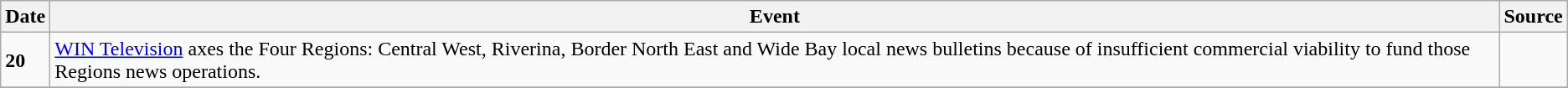<table class="wikitable">
<tr>
<th>Date</th>
<th>Event</th>
<th>Source</th>
</tr>
<tr>
<td><strong>20</strong></td>
<td><a href='#'>WIN Television</a> axes the Four Regions: Central West, Riverina, Border North East and Wide Bay local news bulletins because of insufficient commercial viability to fund those Regions news operations.</td>
<td></td>
</tr>
<tr>
</tr>
</table>
